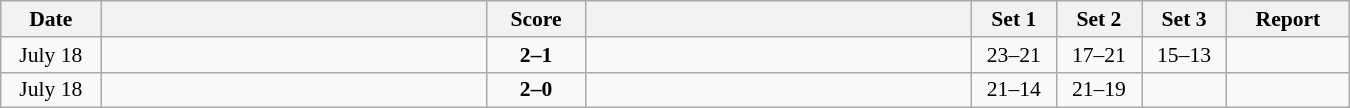<table class="wikitable" style="text-align: center; font-size:90% ">
<tr>
<th width="60">Date</th>
<th align="right" width="250"></th>
<th width="60">Score</th>
<th align="left" width="250"></th>
<th width="50">Set 1</th>
<th width="50">Set 2</th>
<th width="50">Set 3</th>
<th width="75">Report</th>
</tr>
<tr>
<td>July 18</td>
<td align=left><strong></strong></td>
<td align=center><strong>2–1</strong></td>
<td align=left></td>
<td>23–21</td>
<td>17–21</td>
<td>15–13</td>
<td></td>
</tr>
<tr>
<td>July 18</td>
<td align=left><strong></strong></td>
<td align=center><strong>2–0</strong></td>
<td align=left></td>
<td>21–14</td>
<td>21–19</td>
<td></td>
<td></td>
</tr>
</table>
